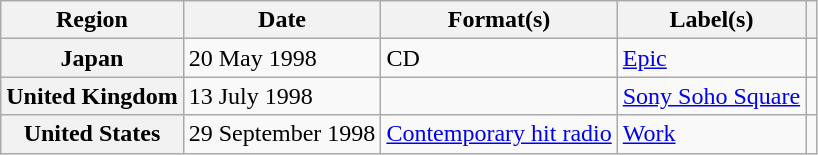<table class="wikitable plainrowheaders">
<tr>
<th scope="col">Region</th>
<th scope="col">Date</th>
<th scope="col">Format(s)</th>
<th scope="col">Label(s)</th>
<th scope="col"></th>
</tr>
<tr>
<th scope="row">Japan</th>
<td>20 May 1998</td>
<td>CD</td>
<td><a href='#'>Epic</a></td>
<td></td>
</tr>
<tr>
<th scope="row">United Kingdom</th>
<td>13 July 1998</td>
<td></td>
<td><a href='#'>Sony Soho Square</a></td>
<td></td>
</tr>
<tr>
<th scope="row">United States</th>
<td>29 September 1998</td>
<td><a href='#'>Contemporary hit radio</a></td>
<td><a href='#'>Work</a></td>
<td></td>
</tr>
</table>
